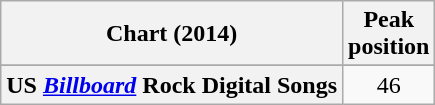<table class="wikitable sortable plainrowheaders">
<tr>
<th>Chart (2014)</th>
<th>Peak<br>position</th>
</tr>
<tr>
</tr>
<tr>
<th scope="row">US <em><a href='#'>Billboard</a></em> Rock Digital Songs</th>
<td style="text-align:center;">46</td>
</tr>
</table>
